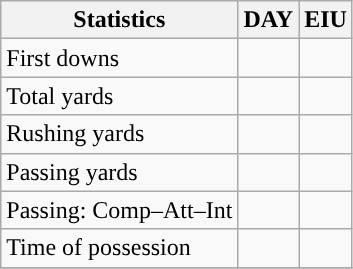<table class="wikitable" style="float: left;">
<tr>
<th>Statistics</th>
<th>DAY</th>
<th>EIU</th>
</tr>
<tr>
<td>First downs</td>
<td></td>
<td></td>
</tr>
<tr>
<td>Total yards</td>
<td></td>
<td></td>
</tr>
<tr>
<td>Rushing yards</td>
<td></td>
<td></td>
</tr>
<tr>
<td>Passing yards</td>
<td></td>
<td></td>
</tr>
<tr>
<td>Passing: Comp–Att–Int</td>
<td></td>
<td></td>
</tr>
<tr>
<td>Time of possession</td>
<td></td>
<td></td>
</tr>
<tr>
</tr>
</table>
